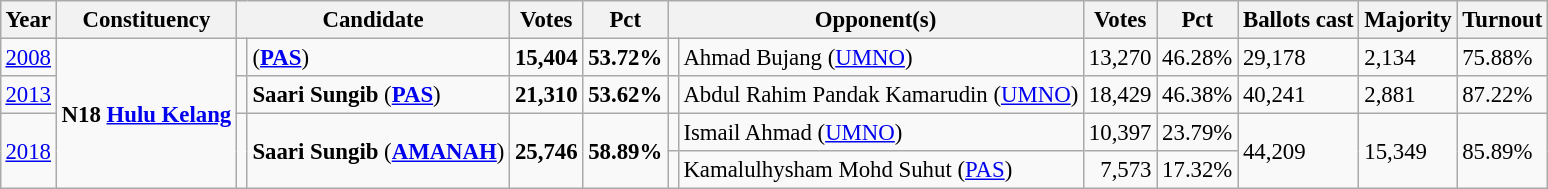<table class="wikitable" style="margin:0.5em ; font-size:95%">
<tr>
<th>Year</th>
<th>Constituency</th>
<th colspan=2>Candidate</th>
<th>Votes</th>
<th>Pct</th>
<th colspan=2>Opponent(s)</th>
<th>Votes</th>
<th>Pct</th>
<th>Ballots cast</th>
<th>Majority</th>
<th>Turnout</th>
</tr>
<tr>
<td><a href='#'>2008</a></td>
<td rowspan=4><strong>N18 <a href='#'>Hulu Kelang</a></strong></td>
<td></td>
<td> (<a href='#'><strong>PAS</strong></a>)</td>
<td align="right"><strong>15,404</strong></td>
<td><strong>53.72%</strong></td>
<td></td>
<td>Ahmad Bujang (<a href='#'>UMNO</a>)</td>
<td align="right">13,270</td>
<td>46.28%</td>
<td>29,178</td>
<td>2,134</td>
<td>75.88%</td>
</tr>
<tr>
<td><a href='#'>2013</a></td>
<td></td>
<td><strong>Saari Sungib</strong> (<a href='#'><strong>PAS</strong></a>)</td>
<td align="right"><strong>21,310</strong></td>
<td><strong>53.62%</strong></td>
<td></td>
<td>Abdul Rahim Pandak Kamarudin (<a href='#'>UMNO</a>)</td>
<td align="right">18,429</td>
<td>46.38%</td>
<td>40,241</td>
<td>2,881</td>
<td>87.22%</td>
</tr>
<tr>
<td rowspan=2><a href='#'>2018</a></td>
<td rowspan=2 ></td>
<td rowspan=2><strong>Saari Sungib</strong> (<a href='#'><strong>AMANAH</strong></a>)</td>
<td rowspan=2 align="right"><strong>25,746</strong></td>
<td rowspan=2><strong>58.89%</strong></td>
<td></td>
<td>Ismail Ahmad (<a href='#'>UMNO</a>)</td>
<td align="right">10,397</td>
<td>23.79%</td>
<td rowspan=2>44,209</td>
<td rowspan=2>15,349</td>
<td rowspan=2>85.89%</td>
</tr>
<tr>
<td></td>
<td>Kamalulhysham Mohd Suhut (<a href='#'>PAS</a>)</td>
<td align="right">7,573</td>
<td>17.32%</td>
</tr>
</table>
